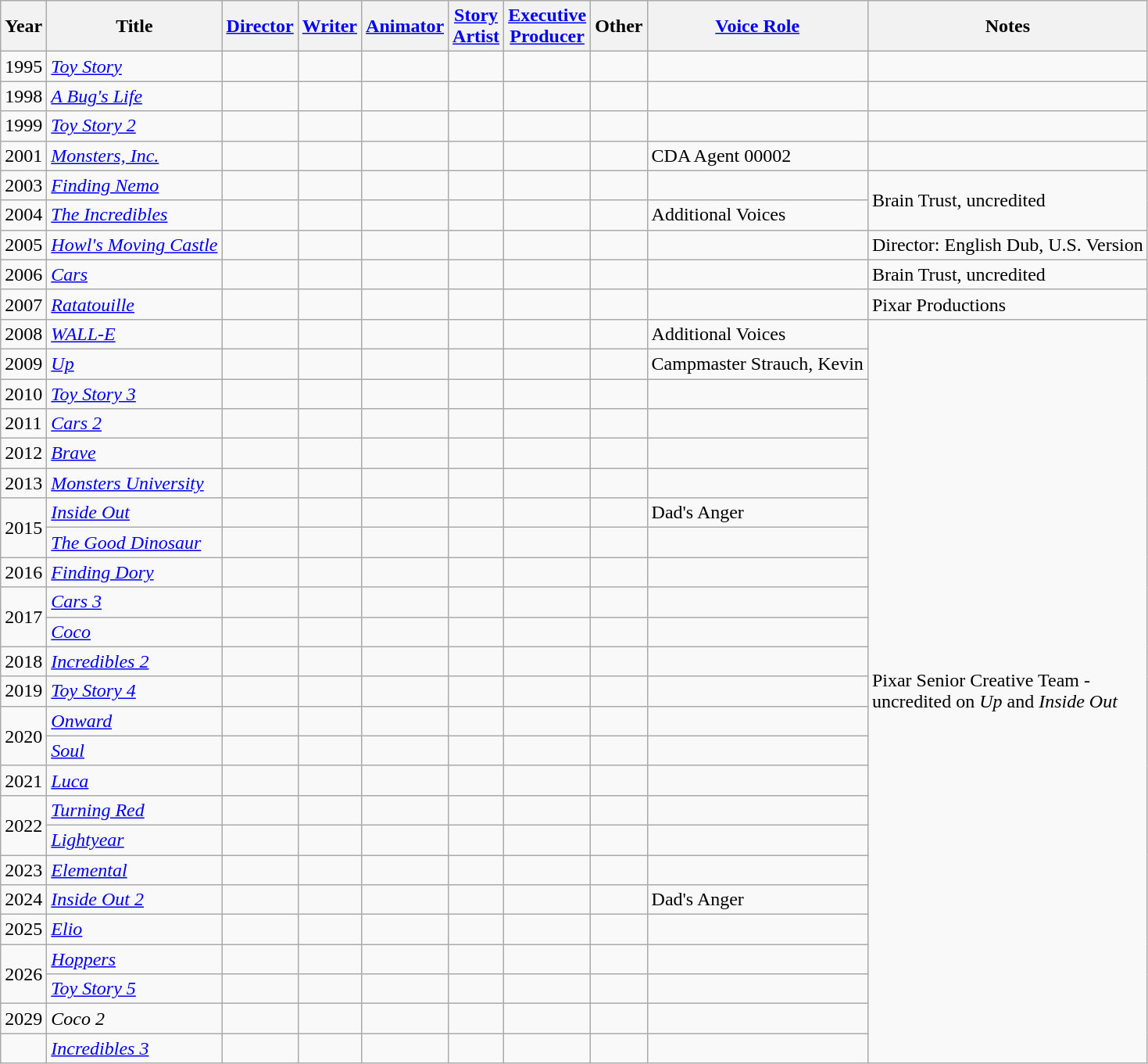<table class="wikitable">
<tr>
<th>Year</th>
<th>Title</th>
<th><a href='#'>Director</a></th>
<th><a href='#'>Writer</a></th>
<th><a href='#'>Animator</a></th>
<th><a href='#'>Story<br>Artist</a></th>
<th><a href='#'>Executive<br>Producer</a></th>
<th>Other</th>
<th><a href='#'>Voice Role</a></th>
<th>Notes</th>
</tr>
<tr>
<td>1995</td>
<td><em><a href='#'>Toy Story</a></em></td>
<td></td>
<td></td>
<td></td>
<td></td>
<td></td>
<td></td>
<td></td>
<td></td>
</tr>
<tr>
<td>1998</td>
<td><em><a href='#'>A Bug's Life</a></em></td>
<td></td>
<td></td>
<td></td>
<td></td>
<td></td>
<td></td>
<td></td>
<td></td>
</tr>
<tr>
<td>1999</td>
<td><em><a href='#'>Toy Story 2</a></em></td>
<td></td>
<td></td>
<td></td>
<td></td>
<td></td>
<td></td>
<td></td>
<td></td>
</tr>
<tr>
<td>2001</td>
<td><em><a href='#'>Monsters, Inc.</a></em></td>
<td></td>
<td></td>
<td></td>
<td></td>
<td></td>
<td></td>
<td>CDA Agent 00002</td>
<td></td>
</tr>
<tr>
<td>2003</td>
<td><em><a href='#'>Finding Nemo</a></em></td>
<td></td>
<td></td>
<td></td>
<td></td>
<td></td>
<td></td>
<td></td>
<td rowspan=2>Brain Trust, uncredited</td>
</tr>
<tr>
<td>2004</td>
<td><em><a href='#'>The Incredibles</a></em></td>
<td></td>
<td></td>
<td></td>
<td></td>
<td></td>
<td></td>
<td>Additional Voices</td>
</tr>
<tr>
<td>2005</td>
<td><em><a href='#'>Howl's Moving Castle</a></em></td>
<td></td>
<td></td>
<td></td>
<td></td>
<td></td>
<td></td>
<td></td>
<td>Director: English Dub, U.S. Version</td>
</tr>
<tr>
<td>2006</td>
<td><em><a href='#'>Cars</a></em></td>
<td></td>
<td></td>
<td></td>
<td></td>
<td></td>
<td></td>
<td></td>
<td>Brain Trust, uncredited</td>
</tr>
<tr>
<td>2007</td>
<td><em><a href='#'>Ratatouille</a></em></td>
<td></td>
<td></td>
<td></td>
<td></td>
<td></td>
<td></td>
<td></td>
<td>Pixar Productions</td>
</tr>
<tr>
<td>2008</td>
<td><em><a href='#'>WALL-E</a></em></td>
<td></td>
<td></td>
<td></td>
<td></td>
<td></td>
<td></td>
<td>Additional Voices</td>
<td rowspan=25>Pixar Senior Creative Team  - <br>uncredited on <em>Up</em> and <em>Inside Out</em></td>
</tr>
<tr>
<td>2009</td>
<td><em><a href='#'>Up</a></em></td>
<td></td>
<td></td>
<td></td>
<td></td>
<td></td>
<td></td>
<td>Campmaster Strauch, Kevin</td>
</tr>
<tr>
<td>2010</td>
<td><em><a href='#'>Toy Story 3</a></em></td>
<td></td>
<td></td>
<td></td>
<td></td>
<td></td>
<td></td>
<td></td>
</tr>
<tr>
<td>2011</td>
<td><em><a href='#'>Cars 2</a></em></td>
<td></td>
<td></td>
<td></td>
<td></td>
<td></td>
<td></td>
<td></td>
</tr>
<tr>
<td>2012</td>
<td><em><a href='#'>Brave</a></em></td>
<td></td>
<td></td>
<td></td>
<td></td>
<td></td>
<td></td>
<td></td>
</tr>
<tr>
<td>2013</td>
<td><em><a href='#'>Monsters University</a></em></td>
<td></td>
<td></td>
<td></td>
<td></td>
<td></td>
<td></td>
<td></td>
</tr>
<tr>
<td rowspan=2>2015</td>
<td><em><a href='#'>Inside Out</a></em></td>
<td></td>
<td></td>
<td></td>
<td></td>
<td></td>
<td></td>
<td>Dad's Anger</td>
</tr>
<tr>
<td><em><a href='#'>The Good Dinosaur</a></em></td>
<td></td>
<td></td>
<td></td>
<td></td>
<td></td>
<td></td>
<td></td>
</tr>
<tr>
<td>2016</td>
<td><em><a href='#'>Finding Dory</a></em></td>
<td></td>
<td></td>
<td></td>
<td></td>
<td></td>
<td></td>
<td></td>
</tr>
<tr>
<td rowspan=2>2017</td>
<td><em><a href='#'>Cars 3</a></em></td>
<td></td>
<td></td>
<td></td>
<td></td>
<td></td>
<td></td>
<td></td>
</tr>
<tr>
<td><em><a href='#'>Coco</a></em></td>
<td></td>
<td></td>
<td></td>
<td></td>
<td></td>
<td></td>
<td></td>
</tr>
<tr>
<td>2018</td>
<td><em><a href='#'>Incredibles 2</a></em></td>
<td></td>
<td></td>
<td></td>
<td></td>
<td></td>
<td></td>
<td></td>
</tr>
<tr>
<td>2019</td>
<td><em><a href='#'>Toy Story 4</a></em></td>
<td></td>
<td></td>
<td></td>
<td></td>
<td></td>
<td></td>
<td></td>
</tr>
<tr>
<td rowspan=2>2020</td>
<td><em><a href='#'>Onward</a></em></td>
<td></td>
<td></td>
<td></td>
<td></td>
<td></td>
<td></td>
<td></td>
</tr>
<tr>
<td><em><a href='#'>Soul</a></em></td>
<td></td>
<td></td>
<td></td>
<td></td>
<td></td>
<td></td>
<td></td>
</tr>
<tr>
<td>2021</td>
<td><em><a href='#'>Luca</a></em></td>
<td></td>
<td></td>
<td></td>
<td></td>
<td></td>
<td></td>
<td></td>
</tr>
<tr>
<td rowspan=2>2022</td>
<td><em><a href='#'>Turning Red</a></em></td>
<td></td>
<td></td>
<td></td>
<td></td>
<td></td>
<td></td>
<td></td>
</tr>
<tr>
<td><em><a href='#'>Lightyear</a></em></td>
<td></td>
<td></td>
<td></td>
<td></td>
<td></td>
<td></td>
<td></td>
</tr>
<tr>
<td>2023</td>
<td><em><a href='#'>Elemental</a></em></td>
<td></td>
<td></td>
<td></td>
<td></td>
<td></td>
<td></td>
<td></td>
</tr>
<tr>
<td>2024</td>
<td><em><a href='#'>Inside Out 2</a></em></td>
<td></td>
<td></td>
<td></td>
<td></td>
<td></td>
<td></td>
<td>Dad's Anger</td>
</tr>
<tr>
<td>2025</td>
<td><em><a href='#'>Elio</a></em></td>
<td></td>
<td></td>
<td></td>
<td></td>
<td></td>
<td></td>
<td></td>
</tr>
<tr>
<td rowspan=2>2026</td>
<td><em><a href='#'>Hoppers</a></em></td>
<td></td>
<td></td>
<td></td>
<td></td>
<td></td>
<td></td>
<td></td>
</tr>
<tr>
<td><em><a href='#'>Toy Story 5</a></em></td>
<td></td>
<td></td>
<td></td>
<td></td>
<td></td>
<td></td>
<td></td>
</tr>
<tr>
<td>2029</td>
<td><em>Coco 2</em></td>
<td></td>
<td></td>
<td></td>
<td></td>
<td></td>
<td></td>
<td></td>
</tr>
<tr>
<td></td>
<td><em><a href='#'>Incredibles 3</a></em></td>
<td></td>
<td></td>
<td></td>
<td></td>
<td></td>
<td></td>
<td></td>
</tr>
</table>
